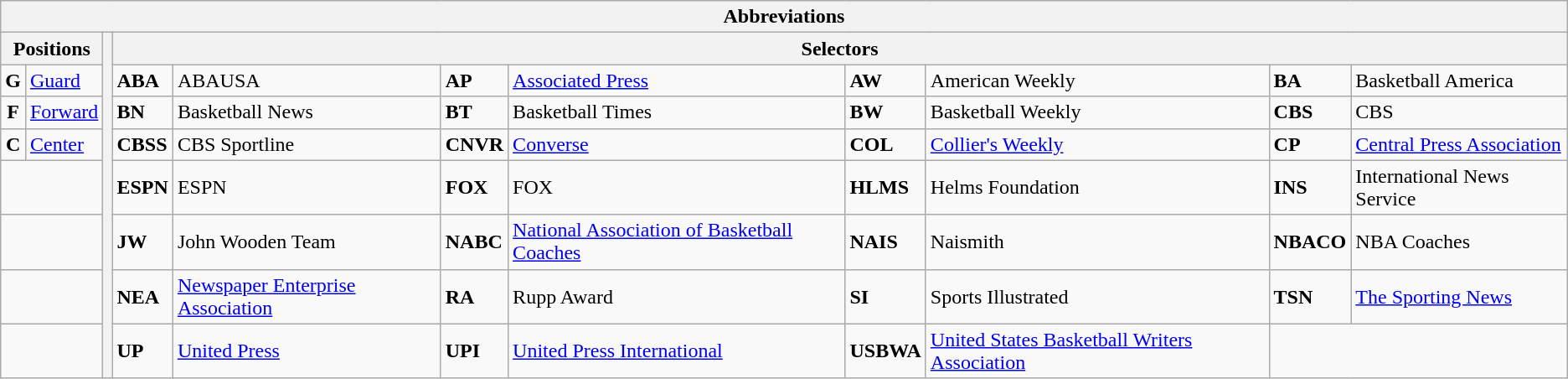<table class="wikitable">
<tr>
<th scope="col" style="text-align:center;" colspan="11">Abbreviations</th>
</tr>
<tr>
<th scope="col" style="text-align:center;" colspan="2">Positions</th>
<th scope="row" style="text-align:center;" rowspan="8"></th>
<th scope="col" style="text-align:center;" colspan="8">Selectors</th>
</tr>
<tr>
<td align="center"><strong>G</strong></td>
<td><a href='#'>Guard</a></td>
<td><strong>ABA</strong></td>
<td>ABAUSA</td>
<td><strong>AP</strong></td>
<td><a href='#'>Associated Press</a></td>
<td><strong>AW</strong></td>
<td>American Weekly</td>
<td><strong>BA</strong></td>
<td>Basketball America</td>
</tr>
<tr>
<td align="center"><strong>F</strong></td>
<td><a href='#'>Forward</a></td>
<td><strong>BN</strong></td>
<td>Basketball News</td>
<td><strong>BT</strong></td>
<td>Basketball Times</td>
<td><strong>BW</strong></td>
<td>Basketball Weekly</td>
<td><strong>CBS</strong></td>
<td>CBS</td>
</tr>
<tr>
<td align="center"><strong>C</strong></td>
<td><a href='#'>Center</a></td>
<td><strong>CBSS</strong></td>
<td>CBS Sportline</td>
<td><strong>CNVR</strong></td>
<td><a href='#'>Converse</a></td>
<td><strong>COL</strong></td>
<td><a href='#'>Collier's Weekly</a></td>
<td><strong>CP</strong></td>
<td><a href='#'>Central Press Association</a></td>
</tr>
<tr>
<td colspan="2"></td>
<td><strong>ESPN</strong></td>
<td>ESPN</td>
<td><strong>FOX</strong></td>
<td>FOX</td>
<td><strong>HLMS</strong></td>
<td>Helms Foundation</td>
<td><strong>INS</strong></td>
<td>International News Service</td>
</tr>
<tr>
<td colspan="2"></td>
<td><strong>JW</strong></td>
<td>John Wooden Team</td>
<td><strong>NABC</strong></td>
<td><a href='#'>National Association of Basketball Coaches</a></td>
<td><strong>NAIS</strong></td>
<td>Naismith</td>
<td><strong>NBACO</strong></td>
<td>NBA Coaches</td>
</tr>
<tr>
<td colspan="2"></td>
<td><strong>NEA</strong></td>
<td><a href='#'>Newspaper Enterprise Association</a></td>
<td><strong>RA</strong></td>
<td>Rupp Award</td>
<td><strong>SI</strong></td>
<td>Sports Illustrated</td>
<td><strong>TSN</strong></td>
<td><a href='#'>The Sporting News</a></td>
</tr>
<tr>
<td colspan="2"></td>
<td><strong>UP</strong></td>
<td><a href='#'>United Press</a></td>
<td><strong>UPI</strong></td>
<td><a href='#'>United Press International</a></td>
<td><strong>USBWA</strong></td>
<td><a href='#'>United States Basketball Writers Association</a></td>
</tr>
</table>
